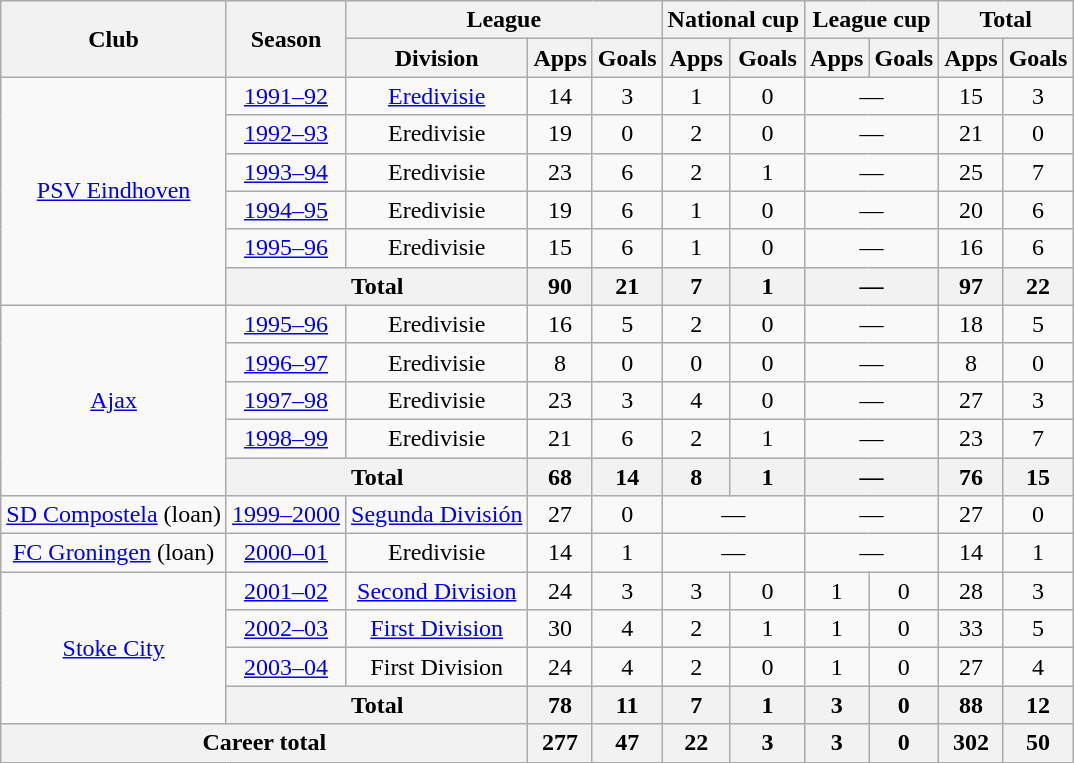<table class="wikitable" style="text-align:center">
<tr>
<th rowspan="2">Club</th>
<th rowspan="2">Season</th>
<th colspan="3">League</th>
<th colspan="2">National cup</th>
<th colspan="2">League cup</th>
<th colspan="2">Total</th>
</tr>
<tr>
<th>Division</th>
<th>Apps</th>
<th>Goals</th>
<th>Apps</th>
<th>Goals</th>
<th>Apps</th>
<th>Goals</th>
<th>Apps</th>
<th>Goals</th>
</tr>
<tr>
<td rowspan="6"><a href='#'>PSV Eindhoven</a></td>
<td><a href='#'>1991–92</a></td>
<td><a href='#'>Eredivisie</a></td>
<td>14</td>
<td>3</td>
<td>1</td>
<td>0</td>
<td colspan="2">—</td>
<td>15</td>
<td>3</td>
</tr>
<tr>
<td><a href='#'>1992–93</a></td>
<td>Eredivisie</td>
<td>19</td>
<td>0</td>
<td>2</td>
<td>0</td>
<td colspan="2">—</td>
<td>21</td>
<td>0</td>
</tr>
<tr>
<td><a href='#'>1993–94</a></td>
<td>Eredivisie</td>
<td>23</td>
<td>6</td>
<td>2</td>
<td>1</td>
<td colspan="2">—</td>
<td>25</td>
<td>7</td>
</tr>
<tr>
<td><a href='#'>1994–95</a></td>
<td>Eredivisie</td>
<td>19</td>
<td>6</td>
<td>1</td>
<td>0</td>
<td colspan="2">—</td>
<td>20</td>
<td>6</td>
</tr>
<tr>
<td><a href='#'>1995–96</a></td>
<td>Eredivisie</td>
<td>15</td>
<td>6</td>
<td>1</td>
<td>0</td>
<td colspan="2">—</td>
<td>16</td>
<td>6</td>
</tr>
<tr>
<th colspan="2">Total</th>
<th>90</th>
<th>21</th>
<th>7</th>
<th>1</th>
<th colspan="2">—</th>
<th>97</th>
<th>22</th>
</tr>
<tr>
<td rowspan="5"><a href='#'>Ajax</a></td>
<td><a href='#'>1995–96</a></td>
<td>Eredivisie</td>
<td>16</td>
<td>5</td>
<td>2</td>
<td>0</td>
<td colspan="2">—</td>
<td>18</td>
<td>5</td>
</tr>
<tr>
<td><a href='#'>1996–97</a></td>
<td>Eredivisie</td>
<td>8</td>
<td>0</td>
<td>0</td>
<td>0</td>
<td colspan="2">—</td>
<td>8</td>
<td>0</td>
</tr>
<tr>
<td><a href='#'>1997–98</a></td>
<td>Eredivisie</td>
<td>23</td>
<td>3</td>
<td>4</td>
<td>0</td>
<td colspan="2">—</td>
<td>27</td>
<td>3</td>
</tr>
<tr>
<td><a href='#'>1998–99</a></td>
<td>Eredivisie</td>
<td>21</td>
<td>6</td>
<td>2</td>
<td>1</td>
<td colspan="2">—</td>
<td>23</td>
<td>7</td>
</tr>
<tr>
<th colspan="2">Total</th>
<th>68</th>
<th>14</th>
<th>8</th>
<th>1</th>
<th colspan="2">—</th>
<th>76</th>
<th>15</th>
</tr>
<tr>
<td><a href='#'>SD Compostela</a> (loan)</td>
<td><a href='#'>1999–2000</a></td>
<td><a href='#'>Segunda División</a></td>
<td>27</td>
<td>0</td>
<td colspan="2">—</td>
<td colspan="2">—</td>
<td>27</td>
<td>0</td>
</tr>
<tr>
<td><a href='#'>FC Groningen</a> (loan)</td>
<td><a href='#'>2000–01</a></td>
<td>Eredivisie</td>
<td>14</td>
<td>1</td>
<td colspan="2">—</td>
<td colspan="2">—</td>
<td>14</td>
<td>1</td>
</tr>
<tr>
<td rowspan=4><a href='#'>Stoke City</a></td>
<td><a href='#'>2001–02</a></td>
<td><a href='#'>Second Division</a></td>
<td>24</td>
<td>3</td>
<td>3</td>
<td>0</td>
<td>1</td>
<td>0</td>
<td>28</td>
<td>3</td>
</tr>
<tr>
<td><a href='#'>2002–03</a></td>
<td><a href='#'>First Division</a></td>
<td>30</td>
<td>4</td>
<td>2</td>
<td>1</td>
<td>1</td>
<td>0</td>
<td>33</td>
<td>5</td>
</tr>
<tr>
<td><a href='#'>2003–04</a></td>
<td>First Division</td>
<td>24</td>
<td>4</td>
<td>2</td>
<td>0</td>
<td>1</td>
<td>0</td>
<td>27</td>
<td>4</td>
</tr>
<tr>
<th colspan="2">Total</th>
<th>78</th>
<th>11</th>
<th>7</th>
<th>1</th>
<th>3</th>
<th>0</th>
<th>88</th>
<th>12</th>
</tr>
<tr>
<th colspan="3">Career total</th>
<th>277</th>
<th>47</th>
<th>22</th>
<th>3</th>
<th>3</th>
<th>0</th>
<th>302</th>
<th>50</th>
</tr>
</table>
